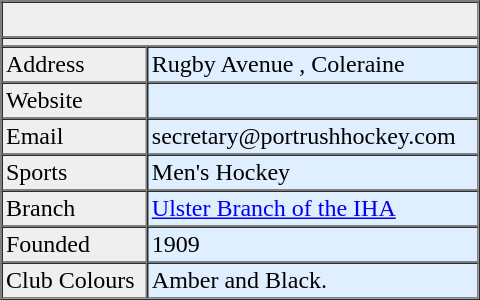<table border="1" cellpadding="2" cellspacing="0" align="right" width="320px">
<tr ---->
<td bgcolor="#efefef" align="center" colspan="2"><br><em></em></td>
</tr>
<tr ---->
<td bgcolor="#efefef" align="center" colspan="2"></td>
</tr>
<tr ---->
<td bgcolor="#efefef">Address</td>
<td bgcolor="#dfefff">Rugby Avenue , Coleraine</td>
</tr>
<tr ---->
<td bgcolor="#efefef">Website</td>
<td bgcolor="#dfefff"></td>
</tr>
<tr ---->
<td bgcolor="#efefef">Email</td>
<td bgcolor="#dfefff">secretary@portrushhockey.com</td>
</tr>
<tr ---->
</tr>
<tr ---->
<td bgcolor="#efefef">Sports</td>
<td bgcolor="#dfefff">Men's Hockey</td>
</tr>
<tr ---->
<td bgcolor="#efefef">Branch</td>
<td bgcolor="#dfefff"><a href='#'>Ulster Branch of the IHA</a></td>
</tr>
<tr ---->
<td bgcolor="#efefef">Founded</td>
<td bgcolor="#dfefff">1909</td>
</tr>
<tr ---->
<td bgcolor="#efefef">Club Colours</td>
<td bgcolor="#dfefff">Amber and Black.</td>
</tr>
</table>
